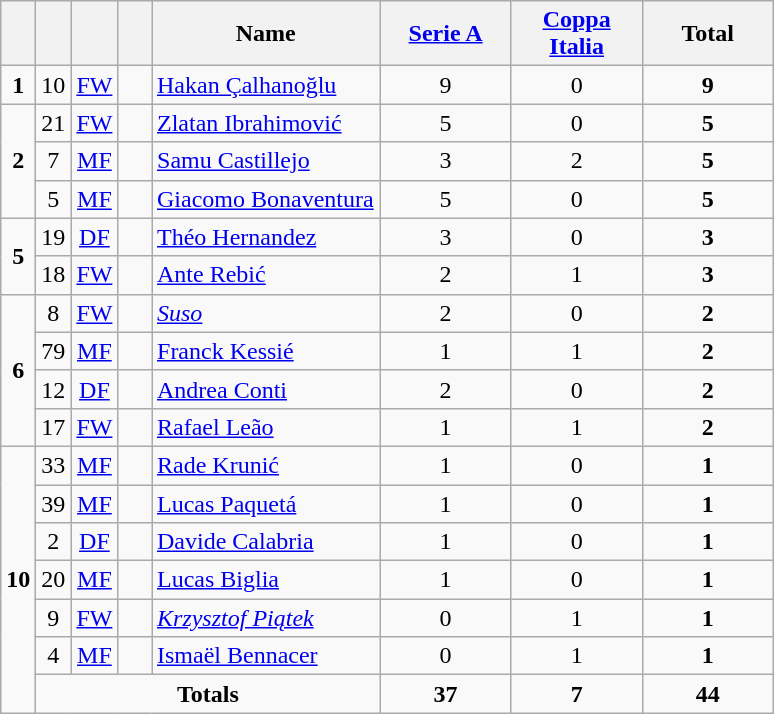<table class="wikitable" style="text-align:center">
<tr>
<th width=15></th>
<th width=15></th>
<th width=15></th>
<th width=15></th>
<th width=145>Name</th>
<th width=80><a href='#'>Serie A</a></th>
<th width=80><a href='#'>Coppa Italia</a></th>
<th width=80>Total</th>
</tr>
<tr>
<td><strong>1</strong></td>
<td>10</td>
<td><a href='#'>FW</a></td>
<td></td>
<td align=left><a href='#'>Hakan Çalhanoğlu</a></td>
<td>9</td>
<td>0</td>
<td><strong>9</strong></td>
</tr>
<tr>
<td rowspan=3><strong>2</strong></td>
<td>21</td>
<td><a href='#'>FW</a></td>
<td></td>
<td align=left><a href='#'>Zlatan Ibrahimović</a></td>
<td>5</td>
<td>0</td>
<td><strong>5</strong></td>
</tr>
<tr>
<td>7</td>
<td><a href='#'>MF</a></td>
<td></td>
<td align=left><a href='#'>Samu Castillejo</a></td>
<td>3</td>
<td>2</td>
<td><strong>5</strong></td>
</tr>
<tr>
<td>5</td>
<td><a href='#'>MF</a></td>
<td></td>
<td align=left><a href='#'>Giacomo Bonaventura</a></td>
<td>5</td>
<td>0</td>
<td><strong>5</strong></td>
</tr>
<tr>
<td rowspan=2><strong>5</strong></td>
<td>19</td>
<td><a href='#'>DF</a></td>
<td></td>
<td align=left><a href='#'>Théo Hernandez</a></td>
<td>3</td>
<td>0</td>
<td><strong>3</strong></td>
</tr>
<tr>
<td>18</td>
<td><a href='#'>FW</a></td>
<td></td>
<td align=left><a href='#'>Ante Rebić</a></td>
<td>2</td>
<td>1</td>
<td><strong>3</strong></td>
</tr>
<tr>
<td rowspan=4><strong>6</strong></td>
<td>8</td>
<td><a href='#'>FW</a></td>
<td></td>
<td align=left><em><a href='#'>Suso</a></em></td>
<td>2</td>
<td>0</td>
<td><strong>2</strong></td>
</tr>
<tr>
<td>79</td>
<td><a href='#'>MF</a></td>
<td></td>
<td align=left><a href='#'>Franck Kessié</a></td>
<td>1</td>
<td>1</td>
<td><strong>2</strong></td>
</tr>
<tr>
<td>12</td>
<td><a href='#'>DF</a></td>
<td></td>
<td align=left><a href='#'>Andrea Conti</a></td>
<td>2</td>
<td>0</td>
<td><strong>2</strong></td>
</tr>
<tr>
<td>17</td>
<td><a href='#'>FW</a></td>
<td></td>
<td align=left><a href='#'>Rafael Leão</a></td>
<td>1</td>
<td>1</td>
<td><strong>2</strong></td>
</tr>
<tr>
<td rowspan=7><strong>10</strong></td>
<td>33</td>
<td><a href='#'>MF</a></td>
<td></td>
<td align=left><a href='#'>Rade Krunić</a></td>
<td>1</td>
<td>0</td>
<td><strong>1</strong></td>
</tr>
<tr>
<td>39</td>
<td><a href='#'>MF</a></td>
<td></td>
<td align=left><a href='#'>Lucas Paquetá</a></td>
<td>1</td>
<td>0</td>
<td><strong>1</strong></td>
</tr>
<tr>
<td>2</td>
<td><a href='#'>DF</a></td>
<td></td>
<td align=left><a href='#'>Davide Calabria</a></td>
<td>1</td>
<td>0</td>
<td><strong>1</strong></td>
</tr>
<tr>
<td>20</td>
<td><a href='#'>MF</a></td>
<td></td>
<td align=left><a href='#'>Lucas Biglia</a></td>
<td>1</td>
<td>0</td>
<td><strong>1</strong></td>
</tr>
<tr>
<td>9</td>
<td><a href='#'>FW</a></td>
<td></td>
<td align=left><em><a href='#'>Krzysztof Piątek</a></em></td>
<td>0</td>
<td>1</td>
<td><strong>1</strong></td>
</tr>
<tr>
<td>4</td>
<td><a href='#'>MF</a></td>
<td></td>
<td align=left><a href='#'>Ismaël Bennacer</a></td>
<td>0</td>
<td>1</td>
<td><strong>1</strong></td>
</tr>
<tr>
<td colspan=4><strong>Totals</strong></td>
<td><strong>37</strong></td>
<td><strong>7</strong></td>
<td><strong>44</strong></td>
</tr>
</table>
